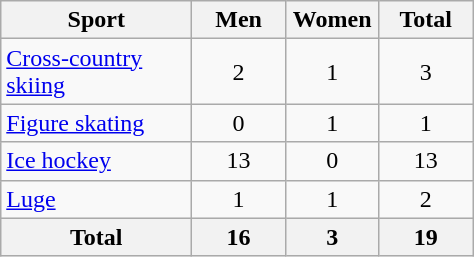<table class="wikitable sortable" style=text-align:center>
<tr>
<th width=120>Sport</th>
<th width=55>Men</th>
<th width=55>Women</th>
<th width=55>Total</th>
</tr>
<tr>
<td align=left><a href='#'>Cross-country skiing</a></td>
<td>2</td>
<td>1</td>
<td>3</td>
</tr>
<tr>
<td align=left><a href='#'>Figure skating</a></td>
<td>0</td>
<td>1</td>
<td>1</td>
</tr>
<tr>
<td align=left><a href='#'>Ice hockey</a></td>
<td>13</td>
<td>0</td>
<td>13</td>
</tr>
<tr>
<td align=left><a href='#'>Luge</a></td>
<td>1</td>
<td>1</td>
<td>2</td>
</tr>
<tr>
<th>Total</th>
<th>16</th>
<th>3</th>
<th>19</th>
</tr>
</table>
